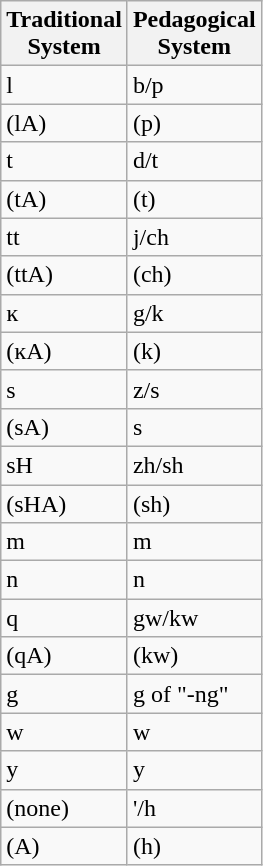<table class="wikitable">
<tr>
<th>Traditional<br>System</th>
<th>Pedagogical<br>System</th>
</tr>
<tr>
<td>l</td>
<td>b/p</td>
</tr>
<tr>
<td>(lA)</td>
<td>(p)</td>
</tr>
<tr>
<td>t</td>
<td>d/t</td>
</tr>
<tr>
<td>(tA)</td>
<td>(t)</td>
</tr>
<tr>
<td>tt</td>
<td>j/ch</td>
</tr>
<tr>
<td>(ttA)</td>
<td>(ch)</td>
</tr>
<tr>
<td>ĸ</td>
<td>g/k</td>
</tr>
<tr>
<td>(ĸA)</td>
<td>(k)</td>
</tr>
<tr>
<td>s</td>
<td>z/s</td>
</tr>
<tr>
<td>(sA)</td>
<td>s</td>
</tr>
<tr>
<td>sH</td>
<td>zh/sh</td>
</tr>
<tr>
<td>(sHA)</td>
<td>(sh)</td>
</tr>
<tr>
<td>m</td>
<td>m</td>
</tr>
<tr>
<td>n</td>
<td>n</td>
</tr>
<tr>
<td>q</td>
<td>gw/kw</td>
</tr>
<tr>
<td>(qA)</td>
<td>(kw)</td>
</tr>
<tr>
<td>g</td>
<td>g of "-ng"</td>
</tr>
<tr>
<td>w</td>
<td>w</td>
</tr>
<tr>
<td>y</td>
<td>y</td>
</tr>
<tr>
<td>(none)</td>
<td>'/h</td>
</tr>
<tr>
<td>(A)</td>
<td>(h)</td>
</tr>
</table>
